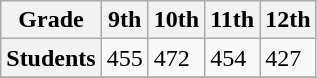<table class="wikitable">
<tr>
<th>Grade</th>
<th>9th</th>
<th>10th</th>
<th>11th</th>
<th>12th</th>
</tr>
<tr>
<th>Students</th>
<td>455</td>
<td>472</td>
<td>454</td>
<td>427</td>
</tr>
<tr>
</tr>
</table>
